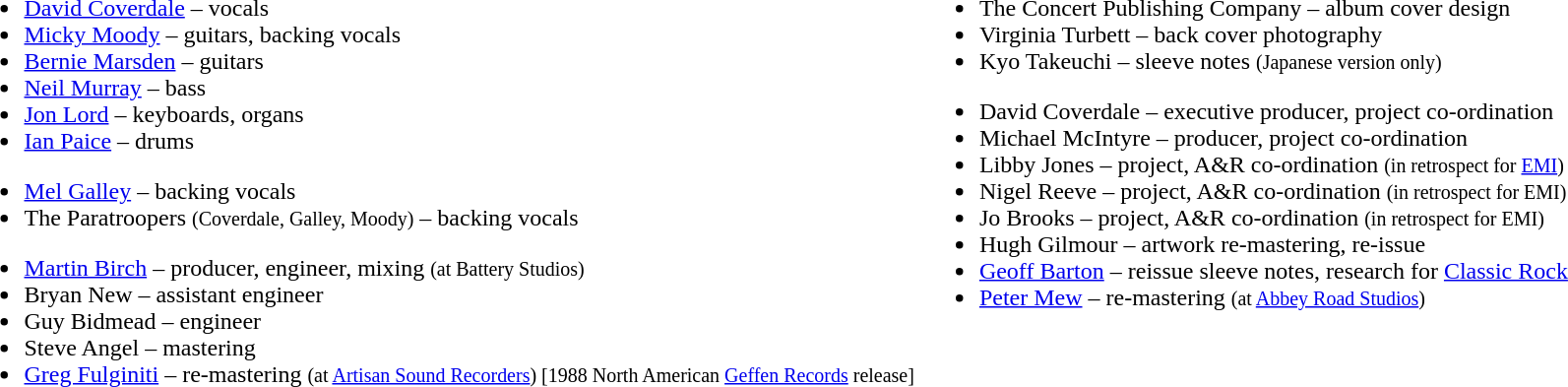<table>
<tr>
<td valign=top><br><ul><li><a href='#'>David Coverdale</a> – vocals</li><li><a href='#'>Micky Moody</a> – guitars, backing vocals</li><li><a href='#'>Bernie Marsden</a> – guitars</li><li><a href='#'>Neil Murray</a> – bass</li><li><a href='#'>Jon Lord</a> – keyboards, organs</li><li><a href='#'>Ian Paice</a> – drums</li></ul><ul><li><a href='#'>Mel Galley</a> – backing vocals</li><li>The Paratroopers <small>(Coverdale, Galley, Moody)</small> – backing vocals</li></ul><ul><li><a href='#'>Martin Birch</a> – producer, engineer, mixing <small>(at Battery Studios)</small></li><li>Bryan New – assistant engineer</li><li>Guy Bidmead – engineer</li><li>Steve Angel – mastering</li><li><a href='#'>Greg Fulginiti</a> – re-mastering <small>(at <a href='#'>Artisan Sound Recorders</a>) [1988 North American <a href='#'>Geffen Records</a> release]</small></li></ul></td>
<td valign=top><br><ul><li>The Concert Publishing Company – album cover design</li><li>Virginia Turbett – back cover photography</li><li>Kyo Takeuchi – sleeve notes <small>(Japanese version only)</small></li></ul><ul><li>David Coverdale – executive producer, project co-ordination</li><li>Michael McIntyre – producer, project co-ordination</li><li>Libby Jones – project, A&R co-ordination <small>(in retrospect for <a href='#'>EMI</a>)</small></li><li>Nigel Reeve – project, A&R co-ordination <small>(in retrospect for EMI)</small></li><li>Jo Brooks – project, A&R co-ordination <small>(in retrospect for EMI)</small></li><li>Hugh Gilmour – artwork re-mastering, re-issue</li><li><a href='#'>Geoff Barton</a> – reissue sleeve notes, research for <a href='#'>Classic Rock</a></li><li><a href='#'>Peter Mew</a> – re-mastering <small>(at <a href='#'>Abbey Road Studios</a>)</small></li></ul></td>
</tr>
</table>
